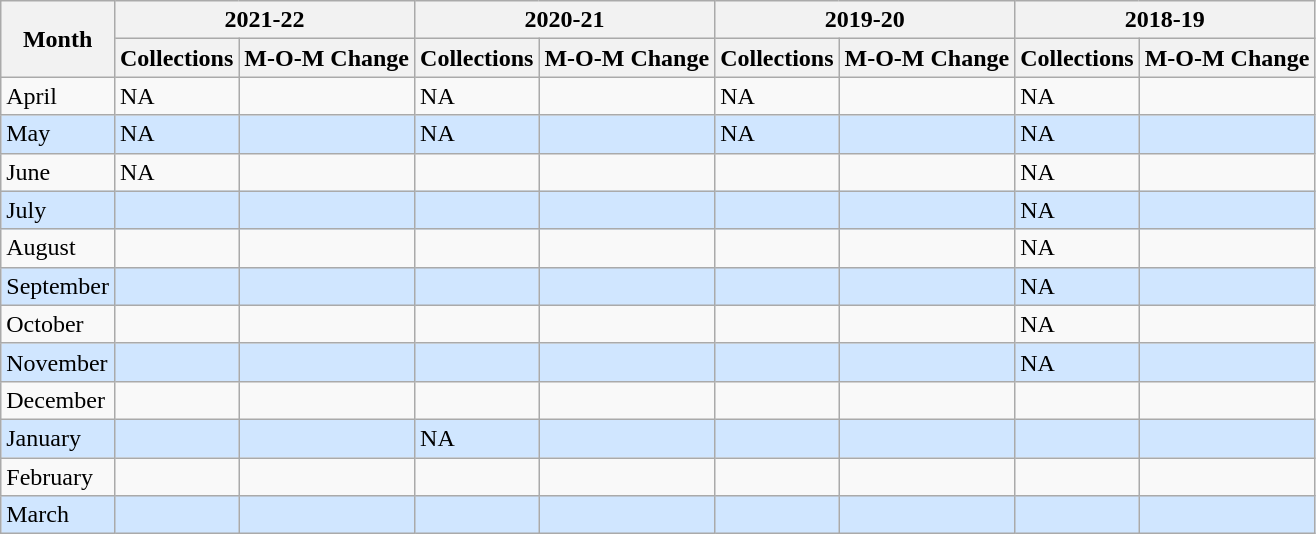<table class="wikitable sortable">
<tr>
<th rowspan="2">Month</th>
<th colspan=2>2021-22</th>
<th colspan=2>2020-21</th>
<th colspan=2>2019-20</th>
<th colspan=2>2018-19</th>
</tr>
<tr>
<th>Collections</th>
<th>M-O-M Change</th>
<th>Collections</th>
<th>M-O-M Change</th>
<th>Collections</th>
<th>M-O-M Change</th>
<th>Collections</th>
<th>M-O-M Change</th>
</tr>
<tr>
<td>April</td>
<td>NA</td>
<td></td>
<td>NA</td>
<td></td>
<td>NA</td>
<td></td>
<td>NA</td>
<td></td>
</tr>
<tr style="background:#D0E6FF">
<td>May</td>
<td>NA</td>
<td></td>
<td>NA</td>
<td></td>
<td>NA</td>
<td></td>
<td>NA</td>
<td></td>
</tr>
<tr>
<td>June</td>
<td>NA</td>
<td></td>
<td></td>
<td></td>
<td></td>
<td></td>
<td>NA</td>
<td></td>
</tr>
<tr style="background:#D0E6FF">
<td>July</td>
<td></td>
<td></td>
<td></td>
<td></td>
<td></td>
<td></td>
<td>NA</td>
<td></td>
</tr>
<tr>
<td>August</td>
<td></td>
<td></td>
<td></td>
<td></td>
<td></td>
<td></td>
<td>NA</td>
<td></td>
</tr>
<tr style="background:#D0E6FF">
<td>September</td>
<td></td>
<td></td>
<td></td>
<td></td>
<td></td>
<td></td>
<td>NA</td>
<td></td>
</tr>
<tr>
<td>October</td>
<td></td>
<td></td>
<td></td>
<td></td>
<td></td>
<td></td>
<td>NA</td>
<td></td>
</tr>
<tr style="background:#D0E6FF">
<td>November</td>
<td></td>
<td></td>
<td></td>
<td></td>
<td></td>
<td></td>
<td>NA</td>
<td></td>
</tr>
<tr>
<td>December</td>
<td></td>
<td></td>
<td></td>
<td></td>
<td></td>
<td></td>
<td></td>
<td></td>
</tr>
<tr style="background:#D0E6FF">
<td>January</td>
<td></td>
<td></td>
<td>NA</td>
<td></td>
<td></td>
<td></td>
<td></td>
<td></td>
</tr>
<tr>
<td>February</td>
<td></td>
<td></td>
<td></td>
<td></td>
<td></td>
<td></td>
<td></td>
<td></td>
</tr>
<tr style="background:#D0E6FF">
<td>March</td>
<td></td>
<td></td>
<td></td>
<td></td>
<td></td>
<td></td>
<td></td>
<td></td>
</tr>
</table>
